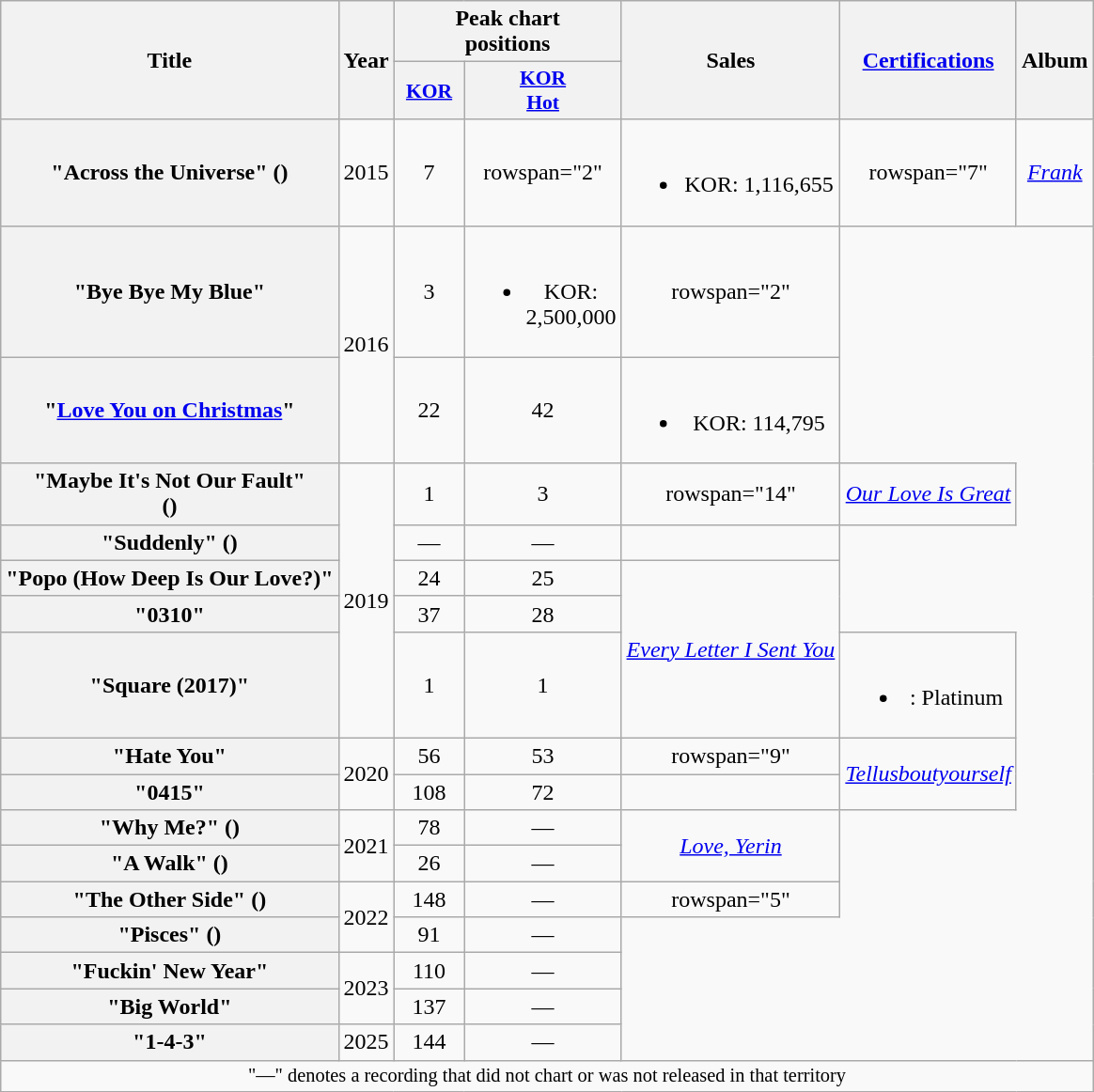<table class="wikitable plainrowheaders" style="text-align:center">
<tr>
<th scope="col" rowspan="2">Title</th>
<th scope="col" rowspan="2">Year</th>
<th scope="col" colspan="2">Peak chart<br>positions</th>
<th scope="col" rowspan="2">Sales<br></th>
<th scope="col" rowspan="2"><a href='#'>Certifications</a><br></th>
<th scope="col" rowspan="2">Album</th>
</tr>
<tr>
<th scope="col" style="width:3em;font-size:90%;"><a href='#'>KOR</a><br></th>
<th scope="col" style="width:3em;font-size:90%;"><a href='#'>KOR<br>Hot</a><br></th>
</tr>
<tr>
<th scope="row">"Across the Universe" ()</th>
<td>2015</td>
<td>7</td>
<td>rowspan="2" </td>
<td><br><ul><li>KOR: 1,116,655</li></ul></td>
<td>rowspan="7" </td>
<td><em><a href='#'>Frank</a></em></td>
</tr>
<tr>
<th scope="row">"Bye Bye My Blue"</th>
<td rowspan="2">2016</td>
<td>3</td>
<td><br><ul><li>KOR: 2,500,000</li></ul></td>
<td>rowspan="2" </td>
</tr>
<tr>
<th scope="row">"<a href='#'>Love You on Christmas</a>"</th>
<td>22</td>
<td>42</td>
<td><br><ul><li>KOR: 114,795</li></ul></td>
</tr>
<tr>
<th scope="row">"Maybe It's Not Our Fault" <br> ()</th>
<td rowspan="5">2019</td>
<td>1</td>
<td>3</td>
<td>rowspan="14" </td>
<td><em><a href='#'>Our Love Is Great</a></em></td>
</tr>
<tr>
<th scope="row">"Suddenly" () </th>
<td>—</td>
<td>—</td>
<td></td>
</tr>
<tr>
<th scope="row">"Popo (How Deep Is Our Love?)"</th>
<td>24</td>
<td>25</td>
<td rowspan="3"><em><a href='#'>Every Letter I Sent You</a></em></td>
</tr>
<tr>
<th scope="row">"0310"</th>
<td>37</td>
<td>28</td>
</tr>
<tr>
<th scope="row">"Square (2017)"</th>
<td>1</td>
<td>1</td>
<td><br><ul><li><a href='#'></a>: Platinum</li></ul></td>
</tr>
<tr>
<th scope="row">"Hate You"</th>
<td rowspan="2">2020</td>
<td>56</td>
<td>53</td>
<td>rowspan="9" </td>
<td rowspan="2"><em><a href='#'>Tellusboutyourself</a></em></td>
</tr>
<tr>
<th scope="row">"0415"</th>
<td>108</td>
<td>72</td>
</tr>
<tr>
<th scope="row">"Why Me?" ()</th>
<td rowspan="2">2021</td>
<td>78</td>
<td>—</td>
<td rowspan="2"><em><a href='#'>Love, Yerin</a></em></td>
</tr>
<tr>
<th scope="row">"A Walk" ()</th>
<td>26</td>
<td>—</td>
</tr>
<tr>
<th scope="row">"The Other Side" () </th>
<td rowspan="2">2022</td>
<td>148</td>
<td>—</td>
<td>rowspan="5" </td>
</tr>
<tr>
<th scope="row">"Pisces" ()</th>
<td>91</td>
<td>—</td>
</tr>
<tr>
<th scope="row">"Fuckin' New Year"</th>
<td rowspan="2">2023</td>
<td>110</td>
<td>—</td>
</tr>
<tr>
<th scope="row">"Big World"</th>
<td>137</td>
<td>—</td>
</tr>
<tr>
<th scope="row">"1-4-3"</th>
<td>2025</td>
<td>144</td>
<td>—</td>
</tr>
<tr>
<td colspan="7" style="font-size:85%">"—" denotes a recording that did not chart or was not released in that territory</td>
</tr>
</table>
